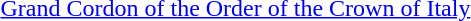<table>
<tr>
<td rowspan=2 style="width:60px; vertical-align:top;"></td>
<td><a href='#'>Grand Cordon of the Order of the Crown of Italy</a></td>
</tr>
<tr>
<td></td>
</tr>
</table>
